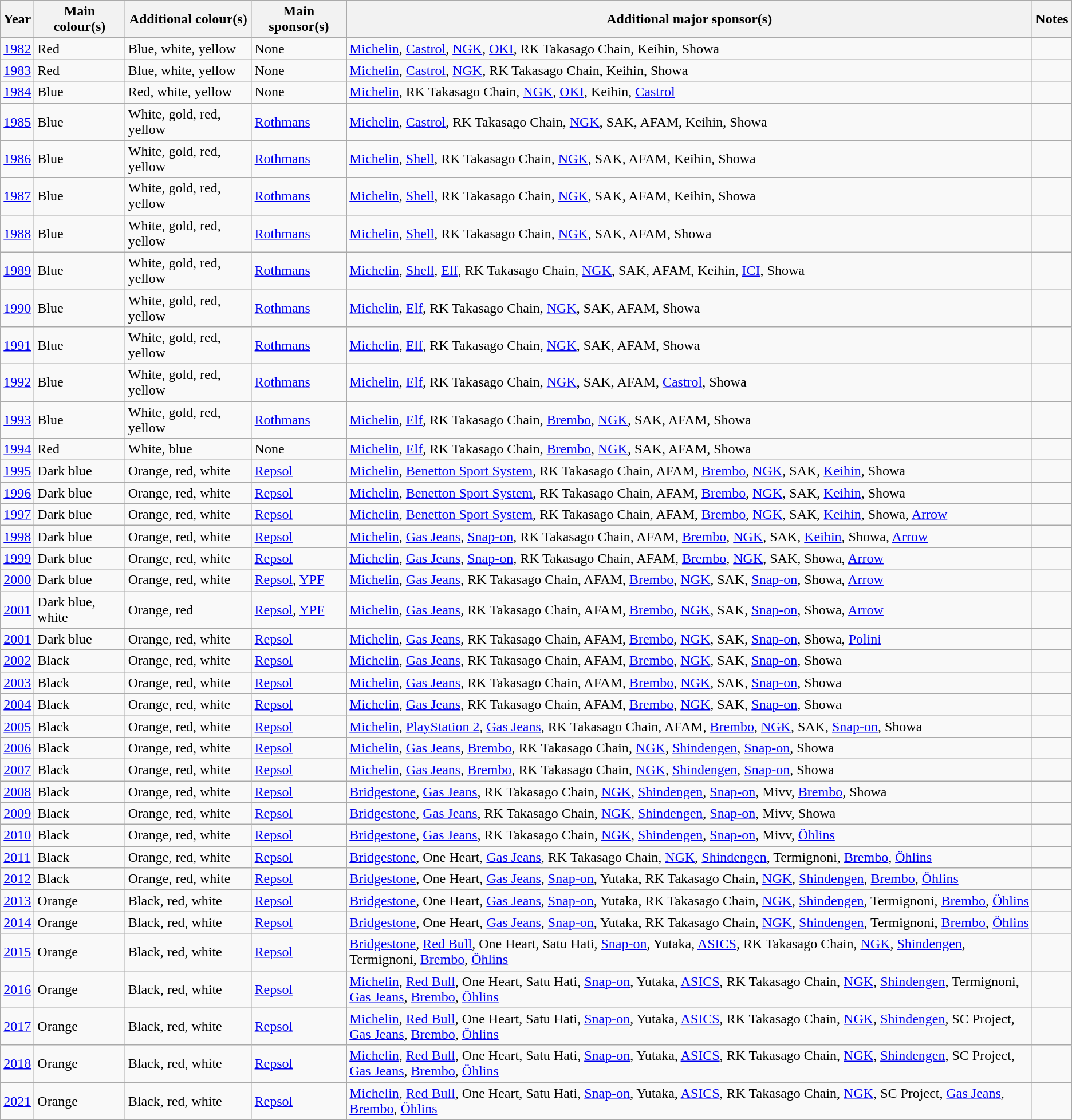<table class="wikitable">
<tr>
<th>Year</th>
<th>Main colour(s)</th>
<th>Additional colour(s)</th>
<th>Main sponsor(s)</th>
<th>Additional major sponsor(s)</th>
<th>Notes</th>
</tr>
<tr>
<td><a href='#'>1982</a></td>
<td>Red</td>
<td>Blue, white, yellow</td>
<td>None</td>
<td><a href='#'>Michelin</a>, <a href='#'>Castrol</a>, <a href='#'>NGK</a>, <a href='#'>OKI</a>, RK Takasago Chain, Keihin, Showa</td>
<td></td>
</tr>
<tr>
<td><a href='#'>1983</a></td>
<td>Red</td>
<td>Blue, white, yellow</td>
<td>None</td>
<td><a href='#'>Michelin</a>, <a href='#'>Castrol</a>, <a href='#'>NGK</a>, RK Takasago Chain, Keihin, Showa</td>
<td></td>
</tr>
<tr>
<td><a href='#'>1984</a></td>
<td>Blue</td>
<td>Red, white, yellow</td>
<td>None</td>
<td><a href='#'>Michelin</a>, RK Takasago Chain, <a href='#'>NGK</a>, <a href='#'>OKI</a>, Keihin, <a href='#'>Castrol</a></td>
<td></td>
</tr>
<tr>
<td><a href='#'>1985</a></td>
<td>Blue</td>
<td>White, gold, red, yellow</td>
<td><a href='#'>Rothmans</a></td>
<td><a href='#'>Michelin</a>, <a href='#'>Castrol</a>, RK Takasago Chain, <a href='#'>NGK</a>, SAK, AFAM, Keihin, Showa</td>
<td></td>
</tr>
<tr>
<td><a href='#'>1986</a></td>
<td>Blue</td>
<td>White, gold, red, yellow</td>
<td><a href='#'>Rothmans</a></td>
<td><a href='#'>Michelin</a>, <a href='#'>Shell</a>, RK Takasago Chain, <a href='#'>NGK</a>, SAK, AFAM, Keihin, Showa</td>
<td></td>
</tr>
<tr>
<td><a href='#'>1987</a></td>
<td>Blue</td>
<td>White, gold, red, yellow</td>
<td><a href='#'>Rothmans</a></td>
<td><a href='#'>Michelin</a>, <a href='#'>Shell</a>, RK Takasago Chain, <a href='#'>NGK</a>, SAK, AFAM, Keihin, Showa</td>
<td></td>
</tr>
<tr>
<td><a href='#'>1988</a></td>
<td>Blue</td>
<td>White, gold, red, yellow</td>
<td><a href='#'>Rothmans</a></td>
<td><a href='#'>Michelin</a>, <a href='#'>Shell</a>, RK Takasago Chain, <a href='#'>NGK</a>, SAK, AFAM, Showa</td>
<td></td>
</tr>
<tr>
<td><a href='#'>1989</a></td>
<td>Blue</td>
<td>White, gold, red, yellow</td>
<td><a href='#'>Rothmans</a></td>
<td><a href='#'>Michelin</a>, <a href='#'>Shell</a>, <a href='#'>Elf</a>, RK Takasago Chain, <a href='#'>NGK</a>, SAK, AFAM, Keihin, <a href='#'>ICI</a>, Showa</td>
<td></td>
</tr>
<tr>
<td><a href='#'>1990</a></td>
<td>Blue</td>
<td>White, gold, red, yellow</td>
<td><a href='#'>Rothmans</a></td>
<td><a href='#'>Michelin</a>, <a href='#'>Elf</a>, RK Takasago Chain, <a href='#'>NGK</a>, SAK, AFAM, Showa</td>
<td></td>
</tr>
<tr>
<td><a href='#'>1991</a></td>
<td>Blue</td>
<td>White, gold, red, yellow</td>
<td><a href='#'>Rothmans</a></td>
<td><a href='#'>Michelin</a>, <a href='#'>Elf</a>, RK Takasago Chain, <a href='#'>NGK</a>, SAK, AFAM, Showa</td>
<td></td>
</tr>
<tr>
<td><a href='#'>1992</a></td>
<td>Blue</td>
<td>White, gold, red, yellow</td>
<td><a href='#'>Rothmans</a></td>
<td><a href='#'>Michelin</a>, <a href='#'>Elf</a>, RK Takasago Chain, <a href='#'>NGK</a>, SAK, AFAM, <a href='#'>Castrol</a>, Showa</td>
<td></td>
</tr>
<tr>
<td><a href='#'>1993</a></td>
<td>Blue</td>
<td>White, gold, red, yellow</td>
<td><a href='#'>Rothmans</a></td>
<td><a href='#'>Michelin</a>, <a href='#'>Elf</a>, RK Takasago Chain, <a href='#'>Brembo</a>, <a href='#'>NGK</a>, SAK, AFAM, Showa</td>
<td></td>
</tr>
<tr>
<td><a href='#'>1994</a></td>
<td>Red</td>
<td>White, blue</td>
<td>None</td>
<td><a href='#'>Michelin</a>, <a href='#'>Elf</a>, RK Takasago Chain, <a href='#'>Brembo</a>, <a href='#'>NGK</a>, SAK, AFAM, Showa</td>
<td></td>
</tr>
<tr>
<td><a href='#'>1995</a></td>
<td>Dark blue</td>
<td>Orange, red, white</td>
<td><a href='#'>Repsol</a></td>
<td><a href='#'>Michelin</a>, <a href='#'>Benetton Sport System</a>, RK Takasago Chain, AFAM, <a href='#'>Brembo</a>, <a href='#'>NGK</a>, SAK, <a href='#'>Keihin</a>,  Showa</td>
<td></td>
</tr>
<tr>
<td><a href='#'>1996</a></td>
<td>Dark blue</td>
<td>Orange, red, white</td>
<td><a href='#'>Repsol</a></td>
<td><a href='#'>Michelin</a>, <a href='#'>Benetton Sport System</a>, RK Takasago Chain, AFAM, <a href='#'>Brembo</a>, <a href='#'>NGK</a>, SAK, <a href='#'>Keihin</a>,  Showa</td>
<td></td>
</tr>
<tr>
<td><a href='#'>1997</a></td>
<td>Dark blue</td>
<td>Orange, red, white</td>
<td><a href='#'>Repsol</a></td>
<td><a href='#'>Michelin</a>, <a href='#'>Benetton Sport System</a>, RK Takasago Chain, AFAM, <a href='#'>Brembo</a>, <a href='#'>NGK</a>, SAK, <a href='#'>Keihin</a>, Showa, <a href='#'>Arrow</a></td>
<td></td>
</tr>
<tr>
<td><a href='#'>1998</a></td>
<td>Dark blue</td>
<td>Orange, red, white</td>
<td><a href='#'>Repsol</a></td>
<td><a href='#'>Michelin</a>, <a href='#'>Gas Jeans</a>, <a href='#'>Snap-on</a>, RK Takasago Chain, AFAM, <a href='#'>Brembo</a>, <a href='#'>NGK</a>, SAK, <a href='#'>Keihin</a>, Showa, <a href='#'>Arrow</a></td>
<td></td>
</tr>
<tr>
<td><a href='#'>1999</a></td>
<td>Dark blue</td>
<td>Orange, red, white</td>
<td><a href='#'>Repsol</a></td>
<td><a href='#'>Michelin</a>, <a href='#'>Gas Jeans</a>, <a href='#'>Snap-on</a>, RK Takasago Chain, AFAM, <a href='#'>Brembo</a>, <a href='#'>NGK</a>, SAK, Showa, <a href='#'>Arrow</a></td>
<td></td>
</tr>
<tr>
<td><a href='#'>2000</a></td>
<td>Dark blue</td>
<td>Orange, red, white</td>
<td><a href='#'>Repsol</a>, <a href='#'>YPF</a></td>
<td><a href='#'>Michelin</a>, <a href='#'>Gas Jeans</a>, RK Takasago Chain, AFAM, <a href='#'>Brembo</a>, <a href='#'>NGK</a>, SAK, <a href='#'>Snap-on</a>, Showa, <a href='#'>Arrow</a></td>
<td></td>
</tr>
<tr>
<td><a href='#'>2001</a></td>
<td>Dark blue, white</td>
<td>Orange, red</td>
<td><a href='#'>Repsol</a>, <a href='#'>YPF</a></td>
<td><a href='#'>Michelin</a>, <a href='#'>Gas Jeans</a>, RK Takasago Chain, AFAM, <a href='#'>Brembo</a>, <a href='#'>NGK</a>, SAK, <a href='#'>Snap-on</a>, Showa, <a href='#'>Arrow</a></td>
<td></td>
</tr>
<tr>
</tr>
<tr>
<td><a href='#'>2001</a></td>
<td>Dark blue</td>
<td>Orange, red, white</td>
<td><a href='#'>Repsol</a></td>
<td><a href='#'>Michelin</a>, <a href='#'>Gas Jeans</a>, RK Takasago Chain, AFAM, <a href='#'>Brembo</a>, <a href='#'>NGK</a>, SAK, <a href='#'>Snap-on</a>, Showa, <a href='#'>Polini</a></td>
<td></td>
</tr>
<tr>
<td><a href='#'>2002</a></td>
<td>Black</td>
<td>Orange, red, white</td>
<td><a href='#'>Repsol</a></td>
<td><a href='#'>Michelin</a>, <a href='#'>Gas Jeans</a>, RK Takasago Chain, AFAM, <a href='#'>Brembo</a>, <a href='#'>NGK</a>, SAK, <a href='#'>Snap-on</a>, Showa</td>
<td></td>
</tr>
<tr>
<td><a href='#'>2003</a></td>
<td>Black</td>
<td>Orange, red, white</td>
<td><a href='#'>Repsol</a></td>
<td><a href='#'>Michelin</a>, <a href='#'>Gas Jeans</a>, RK Takasago Chain, AFAM, <a href='#'>Brembo</a>, <a href='#'>NGK</a>, SAK, <a href='#'>Snap-on</a>, Showa</td>
<td></td>
</tr>
<tr>
<td><a href='#'>2004</a></td>
<td>Black</td>
<td>Orange, red, white</td>
<td><a href='#'>Repsol</a></td>
<td><a href='#'>Michelin</a>, <a href='#'>Gas Jeans</a>, RK Takasago Chain, AFAM, <a href='#'>Brembo</a>, <a href='#'>NGK</a>, SAK, <a href='#'>Snap-on</a>, Showa</td>
<td></td>
</tr>
<tr>
<td><a href='#'>2005</a></td>
<td>Black</td>
<td>Orange, red, white</td>
<td><a href='#'>Repsol</a></td>
<td><a href='#'>Michelin</a>, <a href='#'>PlayStation 2</a>, <a href='#'>Gas Jeans</a>, RK Takasago Chain, AFAM, <a href='#'>Brembo</a>, <a href='#'>NGK</a>, SAK, <a href='#'>Snap-on</a>, Showa</td>
<td></td>
</tr>
<tr>
<td><a href='#'>2006</a></td>
<td>Black</td>
<td>Orange, red, white</td>
<td><a href='#'>Repsol</a></td>
<td><a href='#'>Michelin</a>, <a href='#'>Gas Jeans</a>, <a href='#'>Brembo</a>, RK Takasago Chain, <a href='#'>NGK</a>, <a href='#'>Shindengen</a>, <a href='#'>Snap-on</a>, Showa</td>
<td></td>
</tr>
<tr>
<td><a href='#'>2007</a></td>
<td>Black</td>
<td>Orange, red, white</td>
<td><a href='#'>Repsol</a></td>
<td><a href='#'>Michelin</a>, <a href='#'>Gas Jeans</a>, <a href='#'>Brembo</a>, RK Takasago Chain, <a href='#'>NGK</a>, <a href='#'>Shindengen</a>, <a href='#'>Snap-on</a>, Showa</td>
<td></td>
</tr>
<tr>
<td><a href='#'>2008</a></td>
<td>Black</td>
<td>Orange, red, white</td>
<td><a href='#'>Repsol</a></td>
<td><a href='#'>Bridgestone</a>, <a href='#'>Gas Jeans</a>, RK Takasago Chain, <a href='#'>NGK</a>, <a href='#'>Shindengen</a>, <a href='#'>Snap-on</a>, Mivv, <a href='#'>Brembo</a>, Showa</td>
<td></td>
</tr>
<tr>
<td><a href='#'>2009</a></td>
<td>Black</td>
<td>Orange, red, white</td>
<td><a href='#'>Repsol</a></td>
<td><a href='#'>Bridgestone</a>, <a href='#'>Gas Jeans</a>, RK Takasago Chain, <a href='#'>NGK</a>, <a href='#'>Shindengen</a>, <a href='#'>Snap-on</a>, Mivv, Showa</td>
<td></td>
</tr>
<tr>
<td><a href='#'>2010</a></td>
<td>Black</td>
<td>Orange, red, white</td>
<td><a href='#'>Repsol</a></td>
<td><a href='#'>Bridgestone</a>, <a href='#'>Gas Jeans</a>, RK Takasago Chain, <a href='#'>NGK</a>, <a href='#'>Shindengen</a>, <a href='#'>Snap-on</a>, Mivv, <a href='#'>Öhlins</a></td>
<td></td>
</tr>
<tr>
<td><a href='#'>2011</a></td>
<td>Black</td>
<td>Orange, red, white</td>
<td><a href='#'>Repsol</a></td>
<td><a href='#'>Bridgestone</a>, One Heart, <a href='#'>Gas Jeans</a>, RK Takasago Chain, <a href='#'>NGK</a>, <a href='#'>Shindengen</a>, Termignoni, <a href='#'>Brembo</a>, <a href='#'>Öhlins</a></td>
<td></td>
</tr>
<tr>
<td><a href='#'>2012</a></td>
<td>Black</td>
<td>Orange, red, white</td>
<td><a href='#'>Repsol</a></td>
<td><a href='#'>Bridgestone</a>, One Heart, <a href='#'>Gas Jeans</a>, <a href='#'>Snap-on</a>, Yutaka, RK Takasago Chain, <a href='#'>NGK</a>, <a href='#'>Shindengen</a>, <a href='#'>Brembo</a>, <a href='#'>Öhlins</a></td>
<td></td>
</tr>
<tr>
<td><a href='#'>2013</a></td>
<td>Orange</td>
<td>Black, red, white</td>
<td><a href='#'>Repsol</a></td>
<td><a href='#'>Bridgestone</a>, One Heart, <a href='#'>Gas Jeans</a>, <a href='#'>Snap-on</a>, Yutaka, RK Takasago Chain, <a href='#'>NGK</a>, <a href='#'>Shindengen</a>, Termignoni, <a href='#'>Brembo</a>, <a href='#'>Öhlins</a></td>
<td></td>
</tr>
<tr>
<td><a href='#'>2014</a></td>
<td>Orange</td>
<td>Black, red, white</td>
<td><a href='#'>Repsol</a></td>
<td><a href='#'>Bridgestone</a>, One Heart, <a href='#'>Gas Jeans</a>, <a href='#'>Snap-on</a>, Yutaka, RK Takasago Chain, <a href='#'>NGK</a>, <a href='#'>Shindengen</a>, Termignoni, <a href='#'>Brembo</a>, <a href='#'>Öhlins</a></td>
<td></td>
</tr>
<tr>
<td><a href='#'>2015</a></td>
<td>Orange</td>
<td>Black, red, white</td>
<td><a href='#'>Repsol</a></td>
<td><a href='#'>Bridgestone</a>, <a href='#'>Red Bull</a>, One Heart, Satu Hati, <a href='#'>Snap-on</a>, Yutaka, <a href='#'>ASICS</a>, RK Takasago Chain, <a href='#'>NGK</a>, <a href='#'>Shindengen</a>, Termignoni, <a href='#'>Brembo</a>, <a href='#'>Öhlins</a></td>
<td></td>
</tr>
<tr>
<td><a href='#'>2016</a></td>
<td>Orange</td>
<td>Black, red, white</td>
<td><a href='#'>Repsol</a></td>
<td><a href='#'>Michelin</a>, <a href='#'>Red Bull</a>, One Heart, Satu Hati, <a href='#'>Snap-on</a>, Yutaka, <a href='#'>ASICS</a>, RK Takasago Chain, <a href='#'>NGK</a>, <a href='#'>Shindengen</a>, Termignoni, <a href='#'>Gas Jeans</a>, <a href='#'>Brembo</a>, <a href='#'>Öhlins</a></td>
<td></td>
</tr>
<tr>
<td><a href='#'>2017</a></td>
<td>Orange</td>
<td>Black, red, white</td>
<td><a href='#'>Repsol</a></td>
<td><a href='#'>Michelin</a>, <a href='#'>Red Bull</a>, One Heart, Satu Hati, <a href='#'>Snap-on</a>, Yutaka, <a href='#'>ASICS</a>, RK Takasago Chain, <a href='#'>NGK</a>, <a href='#'>Shindengen</a>, SC Project, <a href='#'>Gas Jeans</a>, <a href='#'>Brembo</a>, <a href='#'>Öhlins</a></td>
<td></td>
</tr>
<tr>
<td><a href='#'>2018</a></td>
<td>Orange</td>
<td>Black, red, white</td>
<td><a href='#'>Repsol</a></td>
<td><a href='#'>Michelin</a>, <a href='#'>Red Bull</a>, One Heart, Satu Hati, <a href='#'>Snap-on</a>, Yutaka, <a href='#'>ASICS</a>, RK Takasago Chain, <a href='#'>NGK</a>, <a href='#'>Shindengen</a>, SC Project, <a href='#'>Gas Jeans</a>, <a href='#'>Brembo</a>, <a href='#'>Öhlins</a></td>
<td></td>
</tr>
<tr>
</tr>
<tr>
<td><a href='#'>2021</a></td>
<td>Orange</td>
<td>Black, red, white</td>
<td><a href='#'>Repsol</a></td>
<td><a href='#'>Michelin</a>, <a href='#'>Red Bull</a>, One Heart, Satu Hati, <a href='#'>Snap-on</a>, Yutaka, <a href='#'>ASICS</a>, RK Takasago Chain, <a href='#'>NGK</a>, SC Project, <a href='#'>Gas Jeans</a>, <a href='#'>Brembo</a>, <a href='#'>Öhlins</a></td>
<td></td>
</tr>
</table>
